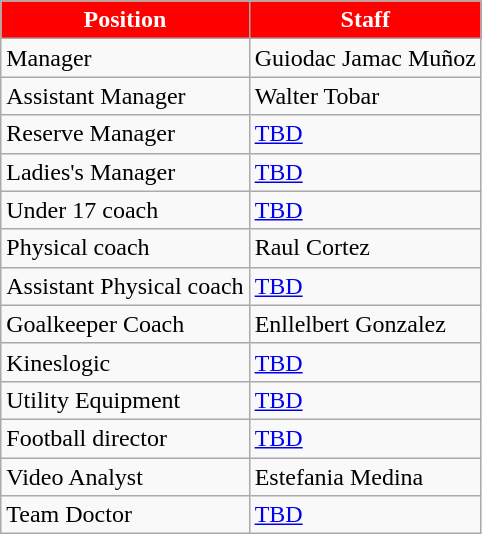<table class="wikitable">
<tr>
<th style="color:White; background:#ff0000;">Position</th>
<th style="color:White; background:#ff0000;">Staff</th>
</tr>
<tr>
<td>Manager</td>
<td> Guiodac Jamac Muñoz</td>
</tr>
<tr>
<td>Assistant Manager</td>
<td> Walter Tobar</td>
</tr>
<tr>
<td>Reserve Manager</td>
<td> <a href='#'>TBD</a></td>
</tr>
<tr>
<td>Ladies's Manager</td>
<td> <a href='#'>TBD</a></td>
</tr>
<tr>
<td>Under 17 coach</td>
<td> <a href='#'>TBD</a></td>
</tr>
<tr>
<td>Physical coach</td>
<td> Raul Cortez</td>
</tr>
<tr>
<td>Assistant Physical coach</td>
<td> <a href='#'>TBD</a></td>
</tr>
<tr>
<td>Goalkeeper Coach</td>
<td> Enllelbert Gonzalez</td>
</tr>
<tr>
<td>Kineslogic</td>
<td> <a href='#'>TBD</a></td>
</tr>
<tr>
<td>Utility Equipment</td>
<td> <a href='#'>TBD</a></td>
</tr>
<tr>
<td>Football director</td>
<td> <a href='#'>TBD</a></td>
</tr>
<tr>
<td>Video Analyst</td>
<td> Estefania Medina</td>
</tr>
<tr>
<td>Team Doctor</td>
<td> <a href='#'>TBD</a></td>
</tr>
</table>
